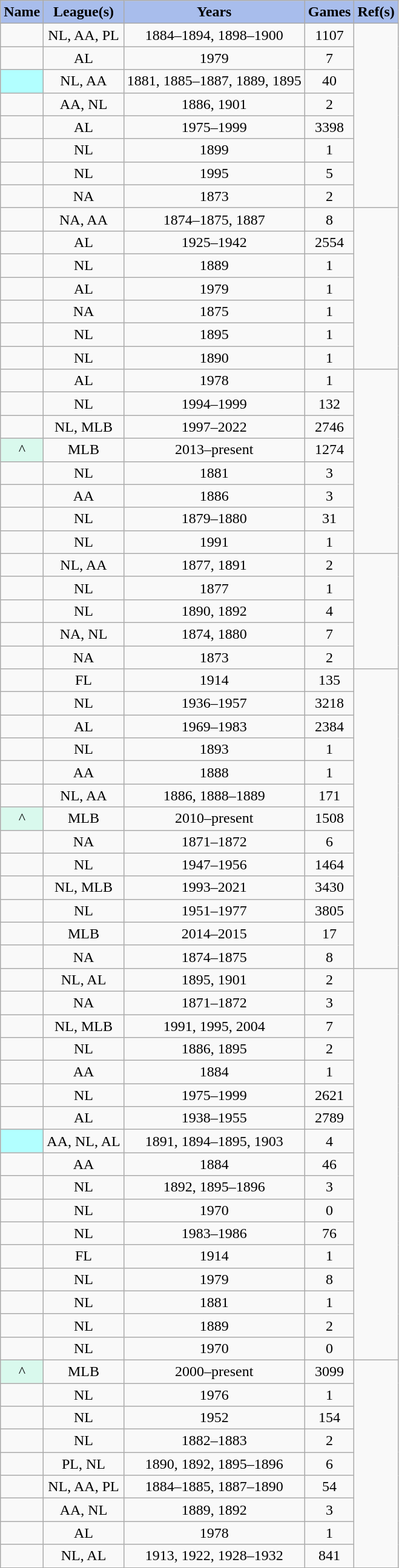<table class="wikitable sortable" style="text-align:center;">
<tr>
<th style="background-color:#a8bdec; color:black;" scope="col">Name</th>
<th style="background-color:#a8bdec; color:black;" scope="col">League(s)</th>
<th style="background-color:#a8bdec; color:black;" scope="col">Years</th>
<th style="background-color:#a8bdec; color:black;" scope="col">Games</th>
<th style="background-color:#a8bdec; color:#black; scope="col" class="unsortable">Ref(s)</th>
</tr>
<tr>
<td></td>
<td>NL, AA, PL</td>
<td>1884–1894, 1898–1900</td>
<td>1107</td>
<td rowspan=8></td>
</tr>
<tr>
<td></td>
<td>AL</td>
<td>1979</td>
<td>7</td>
</tr>
<tr>
<td style="background:#B2FFFF;"></td>
<td>NL, AA</td>
<td>1881, 1885–1887, 1889, 1895</td>
<td>40</td>
</tr>
<tr>
<td></td>
<td>AA, NL</td>
<td>1886, 1901</td>
<td>2</td>
</tr>
<tr>
<td></td>
<td>AL</td>
<td>1975–1999</td>
<td>3398</td>
</tr>
<tr>
<td></td>
<td>NL</td>
<td>1899</td>
<td>1</td>
</tr>
<tr>
<td></td>
<td>NL</td>
<td>1995</td>
<td>5</td>
</tr>
<tr>
<td></td>
<td>NA</td>
<td>1873</td>
<td>2</td>
</tr>
<tr>
<td></td>
<td>NA, AA</td>
<td>1874–1875, 1887</td>
<td>8</td>
<td rowspan=7></td>
</tr>
<tr>
<td></td>
<td>AL</td>
<td>1925–1942</td>
<td>2554</td>
</tr>
<tr>
<td></td>
<td>NL</td>
<td>1889</td>
<td>1</td>
</tr>
<tr>
<td></td>
<td>AL</td>
<td>1979</td>
<td>1</td>
</tr>
<tr>
<td></td>
<td>NA</td>
<td>1875</td>
<td>1</td>
</tr>
<tr>
<td></td>
<td>NL</td>
<td>1895</td>
<td>1</td>
</tr>
<tr>
<td></td>
<td>NL</td>
<td>1890</td>
<td>1</td>
</tr>
<tr>
<td></td>
<td>AL</td>
<td>1978</td>
<td>1</td>
<td rowspan=8></td>
</tr>
<tr>
<td></td>
<td>NL</td>
<td>1994–1999</td>
<td>132</td>
</tr>
<tr>
<td></td>
<td>NL, MLB</td>
<td>1997–2022</td>
<td>2746</td>
</tr>
<tr>
<td style="background:#d9f9ed;">^</td>
<td>MLB</td>
<td>2013–present</td>
<td>1274</td>
</tr>
<tr>
<td></td>
<td>NL</td>
<td>1881</td>
<td>3</td>
</tr>
<tr>
<td></td>
<td>AA</td>
<td>1886</td>
<td>3</td>
</tr>
<tr>
<td></td>
<td>NL</td>
<td>1879–1880</td>
<td>31</td>
</tr>
<tr>
<td></td>
<td>NL</td>
<td>1991</td>
<td>1</td>
</tr>
<tr>
<td></td>
<td>NL, AA</td>
<td>1877, 1891</td>
<td>2</td>
<td rowspan=5></td>
</tr>
<tr>
<td></td>
<td>NL</td>
<td>1877</td>
<td>1</td>
</tr>
<tr>
<td></td>
<td>NL</td>
<td>1890, 1892</td>
<td>4</td>
</tr>
<tr>
<td></td>
<td>NA, NL</td>
<td>1874, 1880</td>
<td>7</td>
</tr>
<tr>
<td></td>
<td>NA</td>
<td>1873</td>
<td>2</td>
</tr>
<tr>
<td></td>
<td>FL</td>
<td>1914</td>
<td>135</td>
<td rowspan=13></td>
</tr>
<tr>
<td></td>
<td>NL</td>
<td>1936–1957</td>
<td>3218</td>
</tr>
<tr>
<td></td>
<td>AL</td>
<td>1969–1983</td>
<td>2384</td>
</tr>
<tr>
<td></td>
<td>NL</td>
<td>1893</td>
<td>1</td>
</tr>
<tr>
<td></td>
<td>AA</td>
<td>1888</td>
<td>1</td>
</tr>
<tr>
<td></td>
<td>NL, AA</td>
<td>1886, 1888–1889</td>
<td>171</td>
</tr>
<tr>
<td style="background:#d9f9ed;">^</td>
<td>MLB</td>
<td>2010–present</td>
<td>1508</td>
</tr>
<tr>
<td></td>
<td>NA</td>
<td>1871–1872</td>
<td>6</td>
</tr>
<tr>
<td></td>
<td>NL</td>
<td>1947–1956</td>
<td>1464</td>
</tr>
<tr>
<td></td>
<td>NL, MLB</td>
<td>1993–2021</td>
<td>3430</td>
</tr>
<tr>
<td></td>
<td>NL</td>
<td>1951–1977</td>
<td>3805</td>
</tr>
<tr>
<td></td>
<td>MLB</td>
<td>2014–2015</td>
<td>17</td>
</tr>
<tr>
<td></td>
<td>NA</td>
<td>1874–1875</td>
<td>8</td>
</tr>
<tr>
<td></td>
<td>NL, AL</td>
<td>1895, 1901</td>
<td>2</td>
<td rowspan=17></td>
</tr>
<tr>
<td></td>
<td>NA</td>
<td>1871–1872</td>
<td>3</td>
</tr>
<tr>
<td></td>
<td>NL, MLB</td>
<td>1991, 1995, 2004</td>
<td>7</td>
</tr>
<tr>
<td></td>
<td>NL</td>
<td>1886, 1895</td>
<td>2</td>
</tr>
<tr>
<td></td>
<td>AA</td>
<td>1884</td>
<td>1</td>
</tr>
<tr>
<td></td>
<td>NL</td>
<td>1975–1999</td>
<td>2621</td>
</tr>
<tr>
<td></td>
<td>AL</td>
<td>1938–1955</td>
<td>2789</td>
</tr>
<tr>
<td style="background:#B2FFFF;"></td>
<td>AA, NL, AL</td>
<td>1891, 1894–1895, 1903</td>
<td>4</td>
</tr>
<tr>
<td></td>
<td>AA</td>
<td>1884</td>
<td>46</td>
</tr>
<tr>
<td></td>
<td>NL</td>
<td>1892, 1895–1896</td>
<td>3</td>
</tr>
<tr>
<td></td>
<td>NL</td>
<td>1970</td>
<td>0</td>
</tr>
<tr>
<td></td>
<td>NL</td>
<td>1983–1986</td>
<td>76</td>
</tr>
<tr>
<td></td>
<td>FL</td>
<td>1914</td>
<td>1</td>
</tr>
<tr>
<td></td>
<td>NL</td>
<td>1979</td>
<td>8</td>
</tr>
<tr>
<td></td>
<td>NL</td>
<td>1881</td>
<td>1</td>
</tr>
<tr>
<td></td>
<td>NL</td>
<td>1889</td>
<td>2</td>
</tr>
<tr>
<td></td>
<td>NL</td>
<td>1970</td>
<td>0</td>
</tr>
<tr>
<td style="background:#d9f9ed;">^</td>
<td>MLB</td>
<td>2000–present</td>
<td>3099</td>
<td rowspan=9></td>
</tr>
<tr>
<td></td>
<td>NL</td>
<td>1976</td>
<td>1</td>
</tr>
<tr>
<td></td>
<td>NL</td>
<td>1952</td>
<td>154</td>
</tr>
<tr>
<td></td>
<td>NL</td>
<td>1882–1883</td>
<td>2</td>
</tr>
<tr>
<td></td>
<td>PL, NL</td>
<td>1890, 1892, 1895–1896</td>
<td>6</td>
</tr>
<tr>
<td></td>
<td>NL, AA, PL</td>
<td>1884–1885, 1887–1890</td>
<td>54</td>
</tr>
<tr>
<td></td>
<td>AA, NL</td>
<td>1889, 1892</td>
<td>3</td>
</tr>
<tr>
<td></td>
<td>AL</td>
<td>1978</td>
<td>1</td>
</tr>
<tr>
<td></td>
<td>NL, AL</td>
<td>1913, 1922, 1928–1932</td>
<td>841</td>
</tr>
</table>
